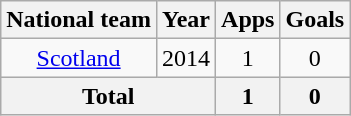<table class="wikitable" style="text-align: center">
<tr>
<th>National team</th>
<th>Year</th>
<th>Apps</th>
<th>Goals</th>
</tr>
<tr>
<td rowspan="1"><a href='#'>Scotland</a></td>
<td>2014</td>
<td>1</td>
<td>0</td>
</tr>
<tr>
<th colspan="2">Total</th>
<th>1</th>
<th>0</th>
</tr>
</table>
